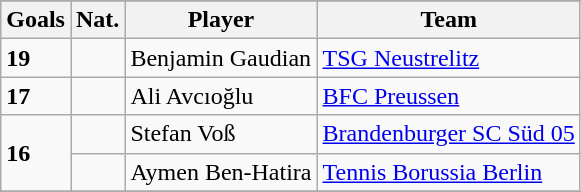<table class="wikitable">
<tr align="center" bgcolor="#dfdfdf">
</tr>
<tr>
<th>Goals</th>
<th>Nat.</th>
<th>Player</th>
<th>Team</th>
</tr>
<tr>
<td><strong>19</strong></td>
<td></td>
<td>Benjamin Gaudian</td>
<td><a href='#'>TSG Neustrelitz</a></td>
</tr>
<tr>
<td><strong>17</strong></td>
<td></td>
<td>Ali Avcıoğlu</td>
<td><a href='#'>BFC Preussen</a></td>
</tr>
<tr>
<td rowspan="2"><strong>16</strong></td>
<td></td>
<td>Stefan Voß</td>
<td><a href='#'>Brandenburger SC Süd 05</a></td>
</tr>
<tr>
<td></td>
<td>Aymen Ben-Hatira</td>
<td><a href='#'>Tennis Borussia Berlin</a></td>
</tr>
<tr>
</tr>
</table>
